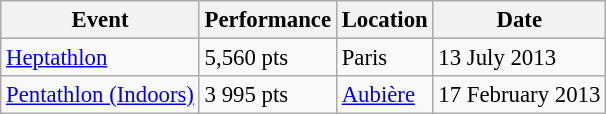<table class="wikitable" style="border-collapse: collapse; font-size: 95%; margin-bottom: 10px;">
<tr>
<th scope="col">Event</th>
<th scope="col">Performance</th>
<th scope="col">Location</th>
<th scope="col">Date</th>
</tr>
<tr>
<td><a href='#'>Heptathlon</a></td>
<td>5,560 pts</td>
<td>Paris</td>
<td>13 July 2013</td>
</tr>
<tr>
<td><a href='#'>Pentathlon (Indoors)</a></td>
<td>3 995 pts</td>
<td><a href='#'>Aubière</a></td>
<td>17 February 2013</td>
</tr>
</table>
